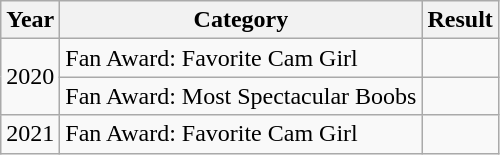<table class="wikitable">
<tr>
<th>Year</th>
<th>Category</th>
<th>Result</th>
</tr>
<tr>
<td rowspan="2">2020</td>
<td>Fan Award: Favorite Cam Girl</td>
<td></td>
</tr>
<tr>
<td>Fan Award: Most Spectacular Boobs</td>
<td></td>
</tr>
<tr>
<td>2021</td>
<td>Fan Award: Favorite Cam Girl</td>
<td></td>
</tr>
</table>
